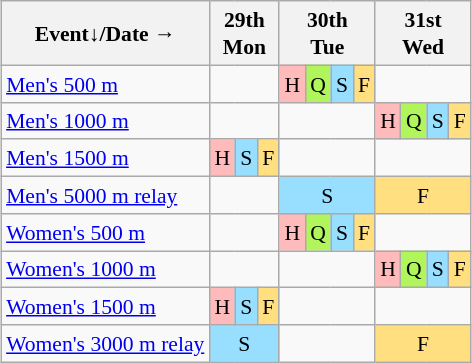<table class="wikitable" style="margin:0.5em auto; font-size:90%; line-height:1.25em; text-align:center;">
<tr>
<th>Event↓/Date →</th>
<th colspan=3>29th<br>Mon</th>
<th colspan=4>30th<br>Tue</th>
<th colspan=4>31st<br>Wed</th>
</tr>
<tr>
<td align="left"><a href='#'>Men's 500 m</a></td>
<td colspan=3></td>
<td bgcolor="#FFBBBB">H</td>
<td bgcolor="#AFF55B">Q</td>
<td bgcolor="#97DEFF">S</td>
<td bgcolor="#FFDF80">F</td>
<td colspan=4></td>
</tr>
<tr>
<td align="left"><a href='#'>Men's 1000 m</a></td>
<td colspan=3></td>
<td colspan=4></td>
<td bgcolor="#FFBBBB">H</td>
<td bgcolor="#AFF55B">Q</td>
<td bgcolor="#97DEFF">S</td>
<td bgcolor="#FFDF80">F</td>
</tr>
<tr>
<td align="left"><a href='#'>Men's 1500 m</a></td>
<td bgcolor="#FFBBBB">H</td>
<td bgcolor="#97DEFF">S</td>
<td bgcolor="#FFDF80">F</td>
<td colspan=4></td>
<td colspan=4></td>
</tr>
<tr>
<td align="left"><a href='#'>Men's 5000 m relay</a></td>
<td colspan=3></td>
<td colspan=4 bgcolor="#97DEFF">S</td>
<td colspan=4 bgcolor="#FFDF80">F</td>
</tr>
<tr>
<td align="left"><a href='#'>Women's 500 m</a></td>
<td colspan=3></td>
<td bgcolor="#FFBBBB">H</td>
<td bgcolor="#AFF55B">Q</td>
<td bgcolor="#97DEFF">S</td>
<td bgcolor="#FFDF80">F</td>
<td colspan=4></td>
</tr>
<tr>
<td align="left"><a href='#'>Women's 1000 m</a></td>
<td colspan=3></td>
<td colspan=4></td>
<td bgcolor="#FFBBBB">H</td>
<td bgcolor="#AFF55B">Q</td>
<td bgcolor="#97DEFF">S</td>
<td bgcolor="#FFDF80">F</td>
</tr>
<tr>
<td align="left"><a href='#'>Women's 1500 m</a></td>
<td bgcolor="#FFBBBB">H</td>
<td bgcolor="#97DEFF">S</td>
<td bgcolor="#FFDF80">F</td>
<td colspan=4></td>
<td colspan=4></td>
</tr>
<tr>
<td align="left"><a href='#'>Women's 3000 m relay</a></td>
<td colspan=3 bgcolor="#97DEFF">S</td>
<td colspan=4></td>
<td colspan=4 bgcolor="#FFDF80">F</td>
</tr>
</table>
